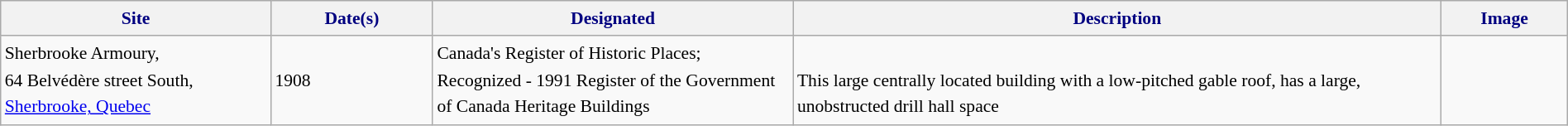<table class="wikitable sortable" style="font-size:90%; width:100%; border:0; text-align:left; line-height:150%;">
<tr>
<th style="background:#f2f2f2; color:navy; width:15%;">Site</th>
<th style="background:#f2f2f2; color:navy; width:9%;">Date(s)</th>
<th style="background:#f2f2f2; color:navy; width:20%;">Designated</th>
<th style="background:#f2f2f2; color:navy; width:36%;" class="unsortable">Description</th>
<th style="background:#f2f2f2; color:navy; width:7%;" class="unsortable">Image</th>
</tr>
<tr>
<td>Sherbrooke Armoury,<br>64 Belvédère street South,<br><a href='#'>Sherbrooke, Quebec</a></td>
<td>1908</td>
<td>Canada's Register of Historic Places;  Recognized - 1991 Register of the Government of Canada Heritage Buildings</td>
<td><br>This large centrally located building with a low-pitched gable roof, has a large, unobstructed drill hall space</td>
<td></td>
</tr>
</table>
